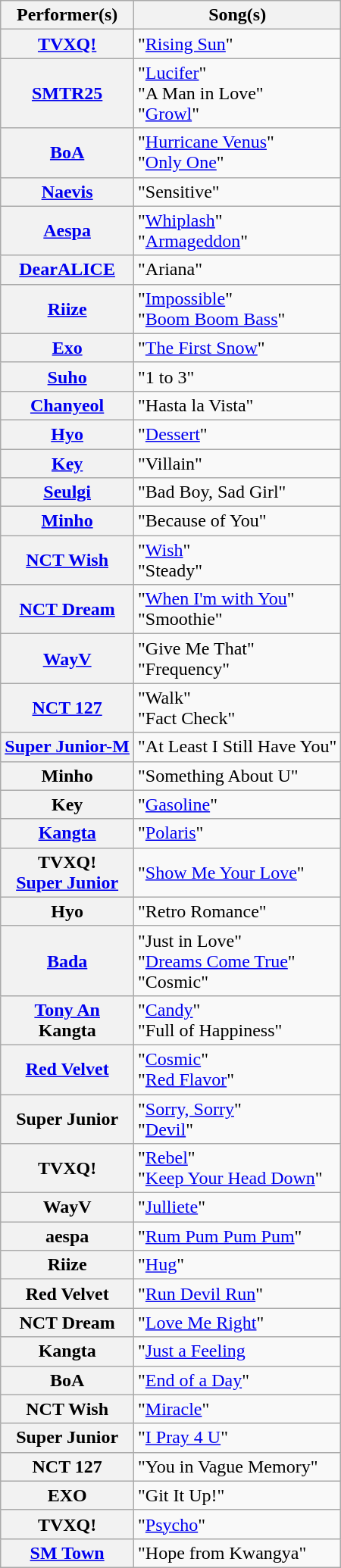<table class="wikitable plainrowheaders">
<tr>
<th>Performer(s)</th>
<th>Song(s)</th>
</tr>
<tr>
<th scope="row"><a href='#'>TVXQ!</a></th>
<td>"<a href='#'>Rising Sun</a>"</td>
</tr>
<tr>
<th scope="row"><a href='#'>SMTR25</a></th>
<td>"<a href='#'>Lucifer</a>"<br>"A Man in Love"<br>"<a href='#'>Growl</a>"</td>
</tr>
<tr>
<th scope="row"><a href='#'>BoA</a></th>
<td>"<a href='#'>Hurricane Venus</a>"<br>"<a href='#'>Only One</a>" </td>
</tr>
<tr>
<th scope="row"><a href='#'>Naevis</a></th>
<td>"Sensitive"</td>
</tr>
<tr>
<th scope="row"><a href='#'>Aespa</a></th>
<td>"<a href='#'>Whiplash</a>"<br>"<a href='#'>Armageddon</a>"</td>
</tr>
<tr>
<th scope="row"><a href='#'>DearALICE</a></th>
<td>"Ariana"</td>
</tr>
<tr>
<th scope="row"><a href='#'>Riize</a></th>
<td>"<a href='#'>Impossible</a>"<br>"<a href='#'>Boom Boom Bass</a>"</td>
</tr>
<tr>
<th scope="row"><a href='#'>Exo</a></th>
<td>"<a href='#'>The First Snow</a>"</td>
</tr>
<tr>
<th scope="row"><a href='#'>Suho</a></th>
<td>"1 to 3"</td>
</tr>
<tr>
<th scope="row"><a href='#'>Chanyeol</a></th>
<td>"Hasta la Vista"</td>
</tr>
<tr>
<th scope="row"><a href='#'>Hyo</a></th>
<td>"<a href='#'>Dessert</a>" </td>
</tr>
<tr>
<th scope="row"><a href='#'>Key</a></th>
<td>"Villain" </td>
</tr>
<tr>
<th scope="row"><a href='#'>Seulgi</a></th>
<td>"Bad Boy, Sad Girl" </td>
</tr>
<tr>
<th scope="row"><a href='#'>Minho</a></th>
<td>"Because of You" </td>
</tr>
<tr>
<th scope="row"><a href='#'>NCT Wish</a></th>
<td>"<a href='#'>Wish</a>"<br>"Steady"</td>
</tr>
<tr>
<th scope="row"><a href='#'>NCT Dream</a></th>
<td>"<a href='#'>When I'm with You</a>"<br>"Smoothie"</td>
</tr>
<tr>
<th scope="row"><a href='#'>WayV</a></th>
<td>"Give Me That"<br>"Frequency"</td>
</tr>
<tr>
<th scope="row"><a href='#'>NCT 127</a></th>
<td>"Walk"<br>"Fact Check"</td>
</tr>
<tr>
<th scope="row"><a href='#'>Super Junior-M</a></th>
<td>"At Least I Still Have You"</td>
</tr>
<tr>
<th scope="row">Minho</th>
<td>"Something About U"</td>
</tr>
<tr>
<th scope="row">Key</th>
<td>"<a href='#'>Gasoline</a>"</td>
</tr>
<tr>
<th scope="row"><a href='#'>Kangta</a></th>
<td>"<a href='#'>Polaris</a>" </td>
</tr>
<tr>
<th scope="row">TVXQ!<br><a href='#'>Super Junior</a></th>
<td>"<a href='#'>Show Me Your Love</a>" </td>
</tr>
<tr>
<th scope="row">Hyo</th>
<td>"Retro Romance"</td>
</tr>
<tr>
<th scope="row"><a href='#'>Bada</a></th>
<td>"Just in Love"<br>"<a href='#'>Dreams Come True</a>" <br>"Cosmic" </td>
</tr>
<tr>
<th scope="row"><a href='#'>Tony An</a><br>Kangta</th>
<td>"<a href='#'>Candy</a>" <br>"Full of Happiness" </td>
</tr>
<tr>
<th scope="row"><a href='#'>Red Velvet</a></th>
<td>"<a href='#'>Cosmic</a>"<br>"<a href='#'>Red Flavor</a>"</td>
</tr>
<tr>
<th scope="row">Super Junior</th>
<td>"<a href='#'>Sorry, Sorry</a>"<br>"<a href='#'>Devil</a>"</td>
</tr>
<tr>
<th scope="row">TVXQ!</th>
<td>"<a href='#'>Rebel</a>"<br>"<a href='#'>Keep Your Head Down</a>"</td>
</tr>
<tr>
<th scope="row">WayV</th>
<td>"<a href='#'>Julliete</a>"</td>
</tr>
<tr>
<th scope="row">aespa</th>
<td>"<a href='#'>Rum Pum Pum Pum</a>"</td>
</tr>
<tr>
<th scope="row">Riize</th>
<td>"<a href='#'>Hug</a>"</td>
</tr>
<tr>
<th scope="row">Red Velvet</th>
<td>"<a href='#'>Run Devil Run</a>"</td>
</tr>
<tr>
<th scope="row">NCT Dream</th>
<td>"<a href='#'>Love Me Right</a>"</td>
</tr>
<tr>
<th scope="row">Kangta</th>
<td>"<a href='#'>Just a Feeling</a></td>
</tr>
<tr>
<th scope="row">BoA</th>
<td>"<a href='#'>End of a Day</a>"</td>
</tr>
<tr>
<th scope="row">NCT Wish</th>
<td>"<a href='#'>Miracle</a>"</td>
</tr>
<tr>
<th scope="row">Super Junior</th>
<td>"<a href='#'>I Pray 4 U</a>"</td>
</tr>
<tr>
<th scope="row">NCT 127</th>
<td>"You in Vague Memory"</td>
</tr>
<tr>
<th scope="row">EXO</th>
<td>"Git It Up!"</td>
</tr>
<tr>
<th scope="row">TVXQ!</th>
<td>"<a href='#'>Psycho</a>"</td>
</tr>
<tr>
<th scope="row"><a href='#'>SM Town</a></th>
<td>"Hope from Kwangya"</td>
</tr>
</table>
